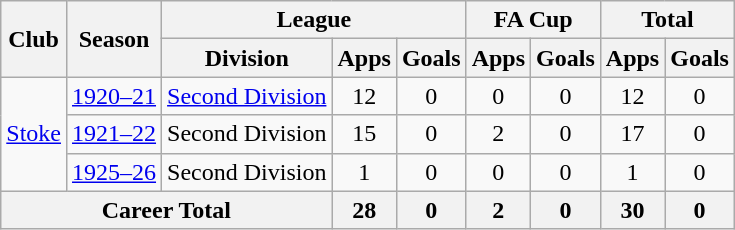<table class="wikitable" style="text-align: center;">
<tr>
<th rowspan="2">Club</th>
<th rowspan="2">Season</th>
<th colspan="3">League</th>
<th colspan="2">FA Cup</th>
<th colspan="2">Total</th>
</tr>
<tr>
<th>Division</th>
<th>Apps</th>
<th>Goals</th>
<th>Apps</th>
<th>Goals</th>
<th>Apps</th>
<th>Goals</th>
</tr>
<tr>
<td rowspan="3"><a href='#'>Stoke</a></td>
<td><a href='#'>1920–21</a></td>
<td><a href='#'>Second Division</a></td>
<td>12</td>
<td>0</td>
<td>0</td>
<td>0</td>
<td>12</td>
<td>0</td>
</tr>
<tr>
<td><a href='#'>1921–22</a></td>
<td>Second Division</td>
<td>15</td>
<td>0</td>
<td>2</td>
<td>0</td>
<td>17</td>
<td>0</td>
</tr>
<tr>
<td><a href='#'>1925–26</a></td>
<td>Second Division</td>
<td>1</td>
<td>0</td>
<td>0</td>
<td>0</td>
<td>1</td>
<td>0</td>
</tr>
<tr>
<th colspan="3">Career Total</th>
<th>28</th>
<th>0</th>
<th>2</th>
<th>0</th>
<th>30</th>
<th>0</th>
</tr>
</table>
